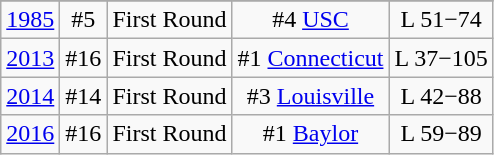<table class="wikitable" style="text-align:center">
<tr>
</tr>
<tr>
<td><a href='#'>1985</a></td>
<td>#5</td>
<td>First Round</td>
<td>#4 <a href='#'>USC</a></td>
<td>L 51−74</td>
</tr>
<tr style="text-align:center;">
<td><a href='#'>2013</a></td>
<td>#16</td>
<td>First Round</td>
<td>#1 <a href='#'>Connecticut</a></td>
<td>L 37−105</td>
</tr>
<tr style="text-align:center;">
<td><a href='#'>2014</a></td>
<td>#14</td>
<td>First Round</td>
<td>#3 <a href='#'>Louisville</a></td>
<td>L 42−88</td>
</tr>
<tr style="text-align:center;">
<td><a href='#'>2016</a></td>
<td>#16</td>
<td>First Round</td>
<td>#1 <a href='#'>Baylor</a></td>
<td>L 59−89</td>
</tr>
</table>
